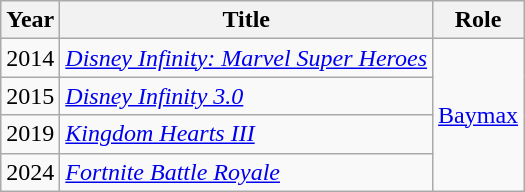<table class="wikitable">
<tr>
<th>Year</th>
<th>Title</th>
<th>Role</th>
</tr>
<tr>
<td>2014</td>
<td><em><a href='#'>Disney Infinity: Marvel Super Heroes</a></em></td>
<td rowspan="4"><a href='#'>Baymax</a></td>
</tr>
<tr>
<td>2015</td>
<td><em><a href='#'>Disney Infinity 3.0</a></em></td>
</tr>
<tr>
<td>2019</td>
<td><em><a href='#'>Kingdom Hearts III</a></em></td>
</tr>
<tr>
<td>2024</td>
<td><em><a href='#'>Fortnite Battle Royale</a></em></td>
</tr>
</table>
